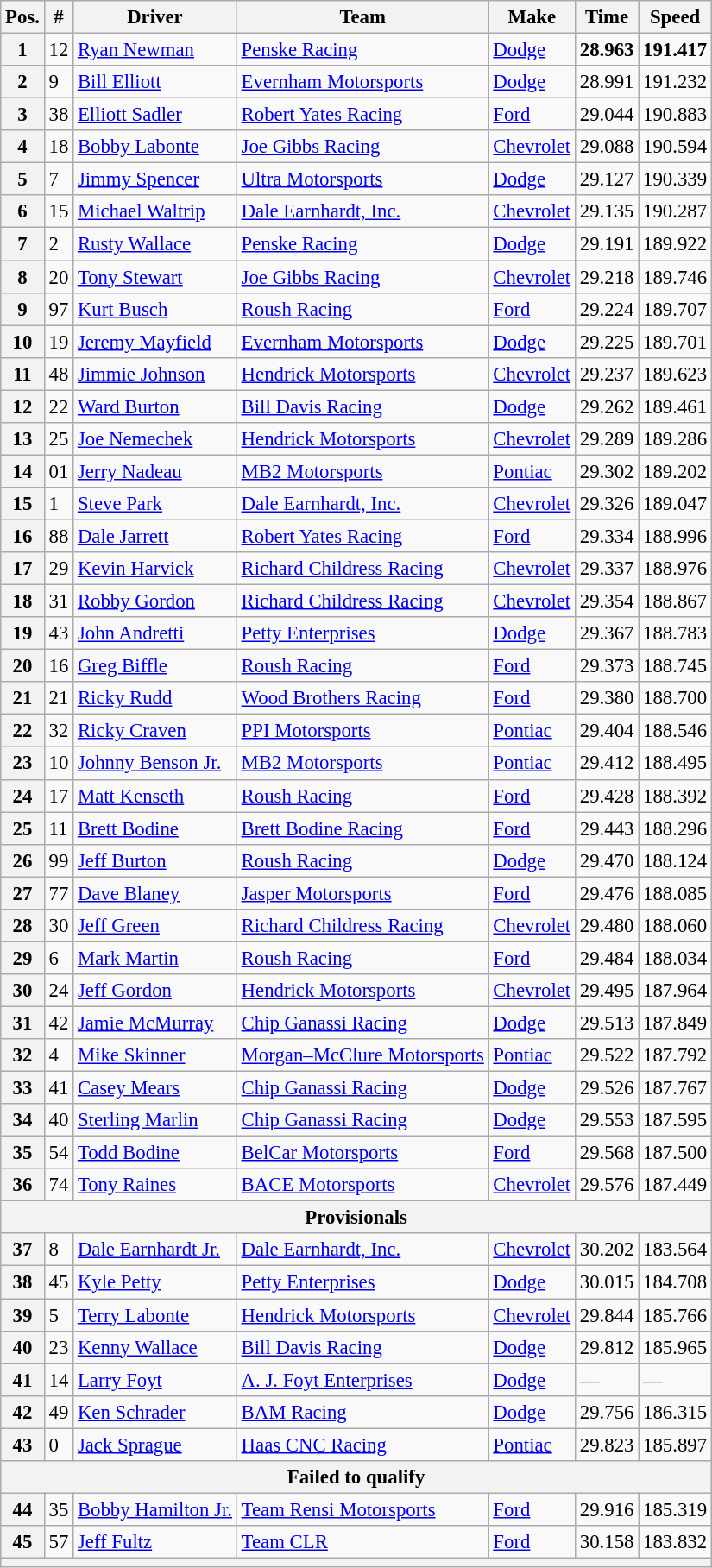<table class="wikitable" style="font-size:95%">
<tr>
<th>Pos.</th>
<th>#</th>
<th>Driver</th>
<th>Team</th>
<th>Make</th>
<th>Time</th>
<th>Speed</th>
</tr>
<tr>
<th>1</th>
<td>12</td>
<td><a href='#'>Ryan Newman</a></td>
<td><a href='#'>Penske Racing</a></td>
<td><a href='#'>Dodge</a></td>
<td><strong>28.963</strong></td>
<td><strong>191.417</strong></td>
</tr>
<tr>
<th>2</th>
<td>9</td>
<td><a href='#'>Bill Elliott</a></td>
<td><a href='#'>Evernham Motorsports</a></td>
<td><a href='#'>Dodge</a></td>
<td>28.991</td>
<td>191.232</td>
</tr>
<tr>
<th>3</th>
<td>38</td>
<td><a href='#'>Elliott Sadler</a></td>
<td><a href='#'>Robert Yates Racing</a></td>
<td><a href='#'>Ford</a></td>
<td>29.044</td>
<td>190.883</td>
</tr>
<tr>
<th>4</th>
<td>18</td>
<td><a href='#'>Bobby Labonte</a></td>
<td><a href='#'>Joe Gibbs Racing</a></td>
<td><a href='#'>Chevrolet</a></td>
<td>29.088</td>
<td>190.594</td>
</tr>
<tr>
<th>5</th>
<td>7</td>
<td><a href='#'>Jimmy Spencer</a></td>
<td><a href='#'>Ultra Motorsports</a></td>
<td><a href='#'>Dodge</a></td>
<td>29.127</td>
<td>190.339</td>
</tr>
<tr>
<th>6</th>
<td>15</td>
<td><a href='#'>Michael Waltrip</a></td>
<td><a href='#'>Dale Earnhardt, Inc.</a></td>
<td><a href='#'>Chevrolet</a></td>
<td>29.135</td>
<td>190.287</td>
</tr>
<tr>
<th>7</th>
<td>2</td>
<td><a href='#'>Rusty Wallace</a></td>
<td><a href='#'>Penske Racing</a></td>
<td><a href='#'>Dodge</a></td>
<td>29.191</td>
<td>189.922</td>
</tr>
<tr>
<th>8</th>
<td>20</td>
<td><a href='#'>Tony Stewart</a></td>
<td><a href='#'>Joe Gibbs Racing</a></td>
<td><a href='#'>Chevrolet</a></td>
<td>29.218</td>
<td>189.746</td>
</tr>
<tr>
<th>9</th>
<td>97</td>
<td><a href='#'>Kurt Busch</a></td>
<td><a href='#'>Roush Racing</a></td>
<td><a href='#'>Ford</a></td>
<td>29.224</td>
<td>189.707</td>
</tr>
<tr>
<th>10</th>
<td>19</td>
<td><a href='#'>Jeremy Mayfield</a></td>
<td><a href='#'>Evernham Motorsports</a></td>
<td><a href='#'>Dodge</a></td>
<td>29.225</td>
<td>189.701</td>
</tr>
<tr>
<th>11</th>
<td>48</td>
<td><a href='#'>Jimmie Johnson</a></td>
<td><a href='#'>Hendrick Motorsports</a></td>
<td><a href='#'>Chevrolet</a></td>
<td>29.237</td>
<td>189.623</td>
</tr>
<tr>
<th>12</th>
<td>22</td>
<td><a href='#'>Ward Burton</a></td>
<td><a href='#'>Bill Davis Racing</a></td>
<td><a href='#'>Dodge</a></td>
<td>29.262</td>
<td>189.461</td>
</tr>
<tr>
<th>13</th>
<td>25</td>
<td><a href='#'>Joe Nemechek</a></td>
<td><a href='#'>Hendrick Motorsports</a></td>
<td><a href='#'>Chevrolet</a></td>
<td>29.289</td>
<td>189.286</td>
</tr>
<tr>
<th>14</th>
<td>01</td>
<td><a href='#'>Jerry Nadeau</a></td>
<td><a href='#'>MB2 Motorsports</a></td>
<td><a href='#'>Pontiac</a></td>
<td>29.302</td>
<td>189.202</td>
</tr>
<tr>
<th>15</th>
<td>1</td>
<td><a href='#'>Steve Park</a></td>
<td><a href='#'>Dale Earnhardt, Inc.</a></td>
<td><a href='#'>Chevrolet</a></td>
<td>29.326</td>
<td>189.047</td>
</tr>
<tr>
<th>16</th>
<td>88</td>
<td><a href='#'>Dale Jarrett</a></td>
<td><a href='#'>Robert Yates Racing</a></td>
<td><a href='#'>Ford</a></td>
<td>29.334</td>
<td>188.996</td>
</tr>
<tr>
<th>17</th>
<td>29</td>
<td><a href='#'>Kevin Harvick</a></td>
<td><a href='#'>Richard Childress Racing</a></td>
<td><a href='#'>Chevrolet</a></td>
<td>29.337</td>
<td>188.976</td>
</tr>
<tr>
<th>18</th>
<td>31</td>
<td><a href='#'>Robby Gordon</a></td>
<td><a href='#'>Richard Childress Racing</a></td>
<td><a href='#'>Chevrolet</a></td>
<td>29.354</td>
<td>188.867</td>
</tr>
<tr>
<th>19</th>
<td>43</td>
<td><a href='#'>John Andretti</a></td>
<td><a href='#'>Petty Enterprises</a></td>
<td><a href='#'>Dodge</a></td>
<td>29.367</td>
<td>188.783</td>
</tr>
<tr>
<th>20</th>
<td>16</td>
<td><a href='#'>Greg Biffle</a></td>
<td><a href='#'>Roush Racing</a></td>
<td><a href='#'>Ford</a></td>
<td>29.373</td>
<td>188.745</td>
</tr>
<tr>
<th>21</th>
<td>21</td>
<td><a href='#'>Ricky Rudd</a></td>
<td><a href='#'>Wood Brothers Racing</a></td>
<td><a href='#'>Ford</a></td>
<td>29.380</td>
<td>188.700</td>
</tr>
<tr>
<th>22</th>
<td>32</td>
<td><a href='#'>Ricky Craven</a></td>
<td><a href='#'>PPI Motorsports</a></td>
<td><a href='#'>Pontiac</a></td>
<td>29.404</td>
<td>188.546</td>
</tr>
<tr>
<th>23</th>
<td>10</td>
<td><a href='#'>Johnny Benson Jr.</a></td>
<td><a href='#'>MB2 Motorsports</a></td>
<td><a href='#'>Pontiac</a></td>
<td>29.412</td>
<td>188.495</td>
</tr>
<tr>
<th>24</th>
<td>17</td>
<td><a href='#'>Matt Kenseth</a></td>
<td><a href='#'>Roush Racing</a></td>
<td><a href='#'>Ford</a></td>
<td>29.428</td>
<td>188.392</td>
</tr>
<tr>
<th>25</th>
<td>11</td>
<td><a href='#'>Brett Bodine</a></td>
<td><a href='#'>Brett Bodine Racing</a></td>
<td><a href='#'>Ford</a></td>
<td>29.443</td>
<td>188.296</td>
</tr>
<tr>
<th>26</th>
<td>99</td>
<td><a href='#'>Jeff Burton</a></td>
<td><a href='#'>Roush Racing</a></td>
<td><a href='#'>Dodge</a></td>
<td>29.470</td>
<td>188.124</td>
</tr>
<tr>
<th>27</th>
<td>77</td>
<td><a href='#'>Dave Blaney</a></td>
<td><a href='#'>Jasper Motorsports</a></td>
<td><a href='#'>Ford</a></td>
<td>29.476</td>
<td>188.085</td>
</tr>
<tr>
<th>28</th>
<td>30</td>
<td><a href='#'>Jeff Green</a></td>
<td><a href='#'>Richard Childress Racing</a></td>
<td><a href='#'>Chevrolet</a></td>
<td>29.480</td>
<td>188.060</td>
</tr>
<tr>
<th>29</th>
<td>6</td>
<td><a href='#'>Mark Martin</a></td>
<td><a href='#'>Roush Racing</a></td>
<td><a href='#'>Ford</a></td>
<td>29.484</td>
<td>188.034</td>
</tr>
<tr>
<th>30</th>
<td>24</td>
<td><a href='#'>Jeff Gordon</a></td>
<td><a href='#'>Hendrick Motorsports</a></td>
<td><a href='#'>Chevrolet</a></td>
<td>29.495</td>
<td>187.964</td>
</tr>
<tr>
<th>31</th>
<td>42</td>
<td><a href='#'>Jamie McMurray</a></td>
<td><a href='#'>Chip Ganassi Racing</a></td>
<td><a href='#'>Dodge</a></td>
<td>29.513</td>
<td>187.849</td>
</tr>
<tr>
<th>32</th>
<td>4</td>
<td><a href='#'>Mike Skinner</a></td>
<td><a href='#'>Morgan–McClure Motorsports</a></td>
<td><a href='#'>Pontiac</a></td>
<td>29.522</td>
<td>187.792</td>
</tr>
<tr>
<th>33</th>
<td>41</td>
<td><a href='#'>Casey Mears</a></td>
<td><a href='#'>Chip Ganassi Racing</a></td>
<td><a href='#'>Dodge</a></td>
<td>29.526</td>
<td>187.767</td>
</tr>
<tr>
<th>34</th>
<td>40</td>
<td><a href='#'>Sterling Marlin</a></td>
<td><a href='#'>Chip Ganassi Racing</a></td>
<td><a href='#'>Dodge</a></td>
<td>29.553</td>
<td>187.595</td>
</tr>
<tr>
<th>35</th>
<td>54</td>
<td><a href='#'>Todd Bodine</a></td>
<td><a href='#'>BelCar Motorsports</a></td>
<td><a href='#'>Ford</a></td>
<td>29.568</td>
<td>187.500</td>
</tr>
<tr>
<th>36</th>
<td>74</td>
<td><a href='#'>Tony Raines</a></td>
<td><a href='#'>BACE Motorsports</a></td>
<td><a href='#'>Chevrolet</a></td>
<td>29.576</td>
<td>187.449</td>
</tr>
<tr>
<th colspan="7">Provisionals</th>
</tr>
<tr>
<th>37</th>
<td>8</td>
<td><a href='#'>Dale Earnhardt Jr.</a></td>
<td><a href='#'>Dale Earnhardt, Inc.</a></td>
<td><a href='#'>Chevrolet</a></td>
<td>30.202</td>
<td>183.564</td>
</tr>
<tr>
<th>38</th>
<td>45</td>
<td><a href='#'>Kyle Petty</a></td>
<td><a href='#'>Petty Enterprises</a></td>
<td><a href='#'>Dodge</a></td>
<td>30.015</td>
<td>184.708</td>
</tr>
<tr>
<th>39</th>
<td>5</td>
<td><a href='#'>Terry Labonte</a></td>
<td><a href='#'>Hendrick Motorsports</a></td>
<td><a href='#'>Chevrolet</a></td>
<td>29.844</td>
<td>185.766</td>
</tr>
<tr>
<th>40</th>
<td>23</td>
<td><a href='#'>Kenny Wallace</a></td>
<td><a href='#'>Bill Davis Racing</a></td>
<td><a href='#'>Dodge</a></td>
<td>29.812</td>
<td>185.965</td>
</tr>
<tr>
<th>41</th>
<td>14</td>
<td><a href='#'>Larry Foyt</a></td>
<td><a href='#'>A. J. Foyt Enterprises</a></td>
<td><a href='#'>Dodge</a></td>
<td>—</td>
<td>—</td>
</tr>
<tr>
<th>42</th>
<td>49</td>
<td><a href='#'>Ken Schrader</a></td>
<td><a href='#'>BAM Racing</a></td>
<td><a href='#'>Dodge</a></td>
<td>29.756</td>
<td>186.315</td>
</tr>
<tr>
<th>43</th>
<td>0</td>
<td><a href='#'>Jack Sprague</a></td>
<td><a href='#'>Haas CNC Racing</a></td>
<td><a href='#'>Pontiac</a></td>
<td>29.823</td>
<td>185.897</td>
</tr>
<tr>
<th colspan="7">Failed to qualify</th>
</tr>
<tr>
<th>44</th>
<td>35</td>
<td><a href='#'>Bobby Hamilton Jr.</a></td>
<td><a href='#'>Team Rensi Motorsports</a></td>
<td><a href='#'>Ford</a></td>
<td>29.916</td>
<td>185.319</td>
</tr>
<tr>
<th>45</th>
<td>57</td>
<td><a href='#'>Jeff Fultz</a></td>
<td><a href='#'>Team CLR</a></td>
<td><a href='#'>Ford</a></td>
<td>30.158</td>
<td>183.832</td>
</tr>
<tr>
<th colspan="7"></th>
</tr>
</table>
